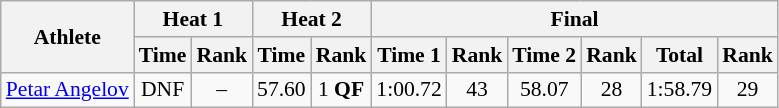<table class="wikitable" style="font-size:90%">
<tr>
<th rowspan="2">Athlete</th>
<th colspan="2">Heat 1</th>
<th colspan="2">Heat 2</th>
<th colspan="6">Final</th>
</tr>
<tr>
<th>Time</th>
<th>Rank</th>
<th>Time</th>
<th>Rank</th>
<th>Time 1</th>
<th>Rank</th>
<th>Time 2</th>
<th>Rank</th>
<th>Total</th>
<th>Rank</th>
</tr>
<tr>
<td><a href='#'>Petar Angelov</a></td>
<td align="center">DNF</td>
<td align="center">–</td>
<td align="center">57.60</td>
<td align="center">1 <strong>QF</strong></td>
<td align="center">1:00.72</td>
<td align="center">43</td>
<td align="center">58.07</td>
<td align="center">28</td>
<td align="center">1:58.79</td>
<td align="center">29</td>
</tr>
</table>
